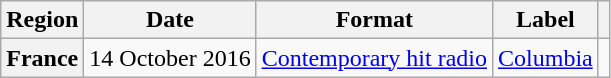<table class="wikitable plainrowheaders">
<tr>
<th scope="col">Region</th>
<th scope="col">Date</th>
<th scope="col">Format</th>
<th scope="col">Label</th>
<th scope="col" class="unsortable"></th>
</tr>
<tr>
<th scope="row">France</th>
<td>14 October 2016</td>
<td><a href='#'>Contemporary hit radio</a></td>
<td><a href='#'>Columbia</a></td>
<td></td>
</tr>
</table>
